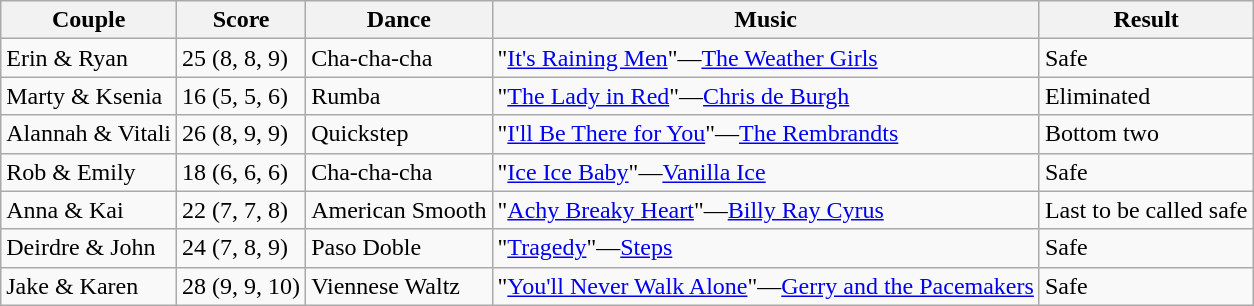<table class="wikitable">
<tr>
<th>Couple</th>
<th>Score</th>
<th>Dance</th>
<th>Music</th>
<th>Result</th>
</tr>
<tr>
<td>Erin & Ryan</td>
<td>25 (8, 8, 9)</td>
<td>Cha-cha-cha</td>
<td>"<a href='#'>It's Raining Men</a>"—<a href='#'>The Weather Girls</a></td>
<td>Safe</td>
</tr>
<tr>
<td>Marty & Ksenia</td>
<td>16 (5, 5, 6)</td>
<td>Rumba</td>
<td>"<a href='#'>The Lady in Red</a>"—<a href='#'>Chris de Burgh</a></td>
<td>Eliminated</td>
</tr>
<tr>
<td>Alannah & Vitali</td>
<td>26 (8, 9, 9)</td>
<td>Quickstep</td>
<td>"<a href='#'>I'll Be There for You</a>"—<a href='#'>The Rembrandts</a></td>
<td>Bottom two</td>
</tr>
<tr>
<td>Rob & Emily</td>
<td>18 (6, 6, 6)</td>
<td>Cha-cha-cha</td>
<td>"<a href='#'>Ice Ice Baby</a>"—<a href='#'>Vanilla Ice</a></td>
<td>Safe</td>
</tr>
<tr>
<td>Anna & Kai</td>
<td>22 (7, 7, 8)</td>
<td>American Smooth</td>
<td>"<a href='#'>Achy Breaky Heart</a>"—<a href='#'>Billy Ray Cyrus</a></td>
<td>Last to be called safe</td>
</tr>
<tr>
<td>Deirdre & John</td>
<td>24 (7, 8, 9)</td>
<td>Paso Doble</td>
<td>"<a href='#'>Tragedy</a>"—<a href='#'>Steps</a></td>
<td>Safe</td>
</tr>
<tr>
<td>Jake & Karen</td>
<td>28 (9, 9, 10)</td>
<td>Viennese Waltz</td>
<td>"<a href='#'>You'll Never Walk Alone</a>"—<a href='#'>Gerry and the Pacemakers</a></td>
<td>Safe</td>
</tr>
</table>
